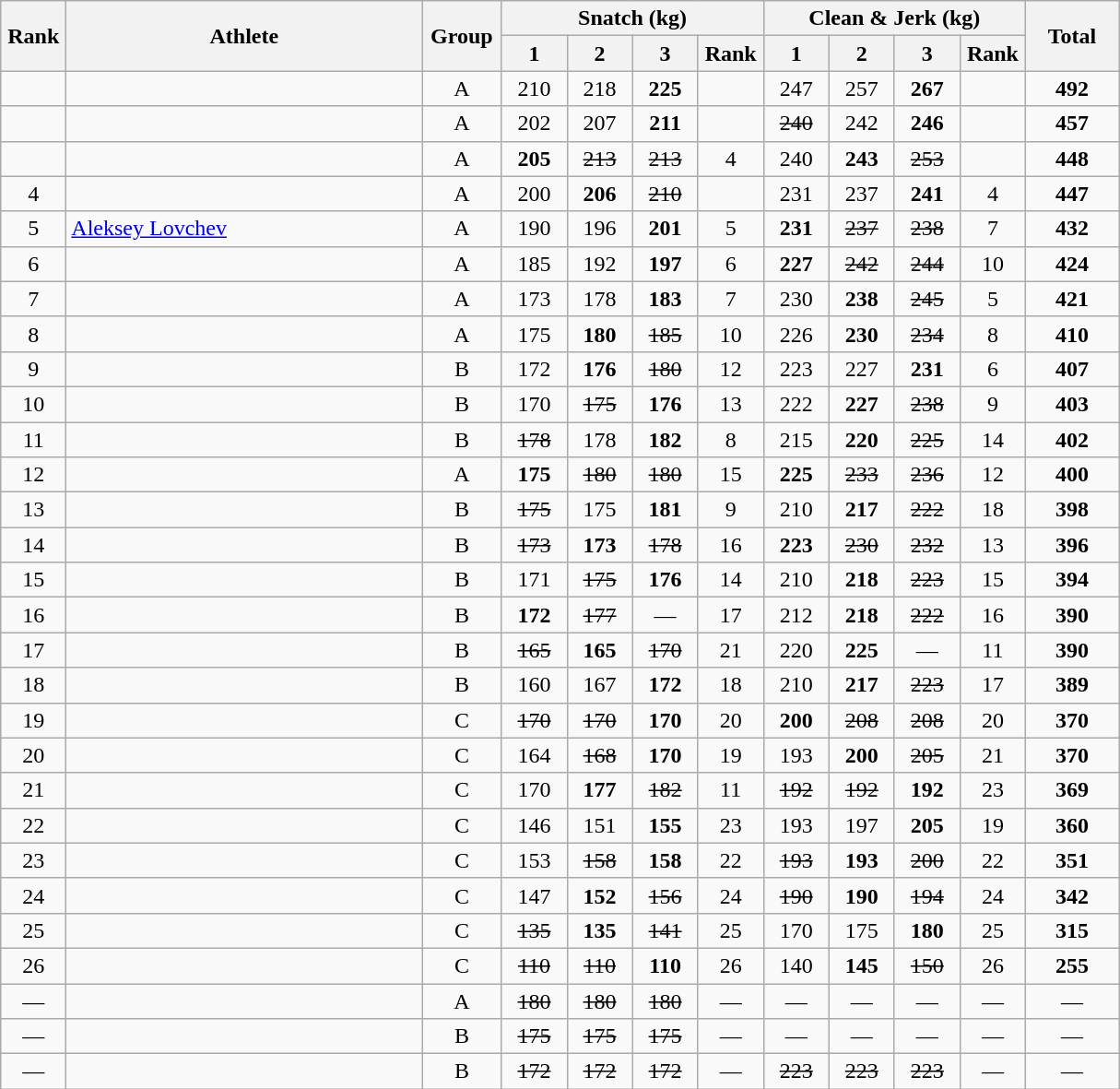<table class = "wikitable" style="text-align:center;">
<tr>
<th rowspan=2 width=40>Rank</th>
<th rowspan=2 width=250>Athlete</th>
<th rowspan=2 width=50>Group</th>
<th colspan=4>Snatch (kg)</th>
<th colspan=4>Clean & Jerk (kg)</th>
<th rowspan=2 width=60>Total</th>
</tr>
<tr>
<th width=40>1</th>
<th width=40>2</th>
<th width=40>3</th>
<th width=40>Rank</th>
<th width=40>1</th>
<th width=40>2</th>
<th width=40>3</th>
<th width=40>Rank</th>
</tr>
<tr>
<td></td>
<td align=left></td>
<td>A</td>
<td>210</td>
<td>218</td>
<td><strong>225</strong></td>
<td></td>
<td>247</td>
<td>257</td>
<td><strong>267</strong></td>
<td></td>
<td><strong>492</strong></td>
</tr>
<tr>
<td></td>
<td align=left></td>
<td>A</td>
<td>202</td>
<td>207</td>
<td><strong>211</strong></td>
<td></td>
<td><s>240</s></td>
<td>242</td>
<td><strong>246</strong></td>
<td></td>
<td><strong>457</strong></td>
</tr>
<tr>
<td></td>
<td align=left></td>
<td>A</td>
<td><strong>205</strong></td>
<td><s>213</s></td>
<td><s>213</s></td>
<td>4</td>
<td>240</td>
<td><strong>243</strong></td>
<td><s>253</s></td>
<td></td>
<td><strong>448</strong></td>
</tr>
<tr>
<td>4</td>
<td align=left></td>
<td>A</td>
<td>200</td>
<td><strong>206</strong></td>
<td><s>210</s></td>
<td></td>
<td>231</td>
<td>237</td>
<td><strong>241</strong></td>
<td>4</td>
<td><strong>447</strong></td>
</tr>
<tr>
<td>5</td>
<td align=left> <a href='#'>Aleksey Lovchev</a> </td>
<td>A</td>
<td>190</td>
<td>196</td>
<td><strong>201</strong></td>
<td>5</td>
<td><strong>231</strong></td>
<td><s>237</s></td>
<td><s>238</s></td>
<td>7</td>
<td><strong>432</strong></td>
</tr>
<tr>
<td>6</td>
<td align=left></td>
<td>A</td>
<td>185</td>
<td>192</td>
<td><strong>197</strong></td>
<td>6</td>
<td><strong>227</strong></td>
<td><s>242</s></td>
<td><s>244</s></td>
<td>10</td>
<td><strong>424</strong></td>
</tr>
<tr>
<td>7</td>
<td align=left></td>
<td>A</td>
<td>173</td>
<td>178</td>
<td><strong>183</strong></td>
<td>7</td>
<td>230</td>
<td><strong>238 </strong></td>
<td><s>245</s></td>
<td>5</td>
<td><strong>421</strong></td>
</tr>
<tr>
<td>8</td>
<td align=left></td>
<td>A</td>
<td>175</td>
<td><strong>180</strong></td>
<td><s>185</s></td>
<td>10</td>
<td>226</td>
<td><strong>230</strong></td>
<td><s>234</s></td>
<td>8</td>
<td><strong>410</strong></td>
</tr>
<tr>
<td>9</td>
<td align=left></td>
<td>B</td>
<td>172</td>
<td><strong>176</strong></td>
<td><s>180</s></td>
<td>12</td>
<td>223</td>
<td>227</td>
<td><strong>231</strong></td>
<td>6</td>
<td><strong>407</strong></td>
</tr>
<tr>
<td>10</td>
<td align=left></td>
<td>B</td>
<td>170</td>
<td><s>175</s></td>
<td><strong>176</strong></td>
<td>13</td>
<td>222</td>
<td><strong>227</strong></td>
<td><s>238</s></td>
<td>9</td>
<td><strong>403</strong></td>
</tr>
<tr>
<td>11</td>
<td align=left></td>
<td>B</td>
<td><s>178</s></td>
<td>178</td>
<td><strong>182</strong></td>
<td>8</td>
<td>215</td>
<td><strong>220</strong></td>
<td><s>225</s></td>
<td>14</td>
<td><strong>402</strong></td>
</tr>
<tr>
<td>12</td>
<td align=left></td>
<td>A</td>
<td><strong>175</strong></td>
<td><s>180</s></td>
<td><s>180</s></td>
<td>15</td>
<td><strong>225</strong></td>
<td><s>233</s></td>
<td><s>236</s></td>
<td>12</td>
<td><strong>400</strong></td>
</tr>
<tr>
<td>13</td>
<td align=left></td>
<td>B</td>
<td><s>175</s></td>
<td>175</td>
<td><strong>181</strong></td>
<td>9</td>
<td>210</td>
<td><strong>217</strong></td>
<td><s>222</s></td>
<td>18</td>
<td><strong>398</strong></td>
</tr>
<tr>
<td>14</td>
<td align=left></td>
<td>B</td>
<td><s>173</s></td>
<td><strong>173</strong></td>
<td><s>178</s></td>
<td>16</td>
<td><strong>223</strong></td>
<td><s>230</s></td>
<td><s>232</s></td>
<td>13</td>
<td><strong>396</strong></td>
</tr>
<tr>
<td>15</td>
<td align=left></td>
<td>B</td>
<td>171</td>
<td><s>175</s></td>
<td><strong>176</strong></td>
<td>14</td>
<td>210</td>
<td><strong>218</strong></td>
<td><s>223</s></td>
<td>15</td>
<td><strong>394</strong></td>
</tr>
<tr>
<td>16</td>
<td align=left></td>
<td>B</td>
<td><strong>172</strong></td>
<td><s>177</s></td>
<td>—</td>
<td>17</td>
<td>212</td>
<td><strong>218</strong></td>
<td><s>222</s></td>
<td>16</td>
<td><strong>390</strong></td>
</tr>
<tr>
<td>17</td>
<td align=left></td>
<td>B</td>
<td><s>165</s></td>
<td><strong>165</strong></td>
<td><s>170</s></td>
<td>21</td>
<td>220</td>
<td><strong>225</strong></td>
<td>—</td>
<td>11</td>
<td><strong>390</strong></td>
</tr>
<tr>
<td>18</td>
<td align=left></td>
<td>B</td>
<td>160</td>
<td>167</td>
<td><strong>172</strong></td>
<td>18</td>
<td>210</td>
<td><strong>217</strong></td>
<td><s>223</s></td>
<td>17</td>
<td><strong>389</strong></td>
</tr>
<tr>
<td>19</td>
<td align=left></td>
<td>C</td>
<td><s>170</s></td>
<td><s>170</s></td>
<td><strong>170</strong></td>
<td>20</td>
<td><strong>200</strong></td>
<td><s>208</s></td>
<td><s>208</s></td>
<td>20</td>
<td><strong>370</strong></td>
</tr>
<tr>
<td>20</td>
<td align=left></td>
<td>C</td>
<td>164</td>
<td><s>168</s></td>
<td><strong>170</strong></td>
<td>19</td>
<td>193</td>
<td><strong>200</strong></td>
<td><s>205</s></td>
<td>21</td>
<td><strong>370</strong></td>
</tr>
<tr>
<td>21</td>
<td align=left></td>
<td>C</td>
<td>170</td>
<td><strong>177</strong></td>
<td><s>182</s></td>
<td>11</td>
<td><s>192</s></td>
<td><s>192</s></td>
<td><strong>192</strong></td>
<td>23</td>
<td><strong>369</strong></td>
</tr>
<tr>
<td>22</td>
<td align=left></td>
<td>C</td>
<td>146</td>
<td>151</td>
<td><strong>155</strong></td>
<td>23</td>
<td>193</td>
<td>197</td>
<td><strong>205</strong></td>
<td>19</td>
<td><strong>360</strong></td>
</tr>
<tr>
<td>23</td>
<td align=left></td>
<td>C</td>
<td>153</td>
<td><s>158</s></td>
<td><strong>158</strong></td>
<td>22</td>
<td><s>193</s></td>
<td><strong>193</strong></td>
<td><s>200</s></td>
<td>22</td>
<td><strong>351</strong></td>
</tr>
<tr>
<td>24</td>
<td align=left></td>
<td>C</td>
<td>147</td>
<td><strong>152</strong></td>
<td><s>156</s></td>
<td>24</td>
<td><s>190</s></td>
<td><strong>190</strong></td>
<td><s>194</s></td>
<td>24</td>
<td><strong>342</strong></td>
</tr>
<tr>
<td>25</td>
<td align=left></td>
<td>C</td>
<td><s>135</s></td>
<td><strong>135</strong></td>
<td><s>141</s></td>
<td>25</td>
<td>170</td>
<td>175</td>
<td><strong>180</strong></td>
<td>25</td>
<td><strong>315</strong></td>
</tr>
<tr>
<td>26</td>
<td align=left></td>
<td>C</td>
<td><s>110</s></td>
<td><s>110</s></td>
<td><strong>110</strong></td>
<td>26</td>
<td>140</td>
<td><strong>145</strong></td>
<td><s>150</s></td>
<td>26</td>
<td><strong>255</strong></td>
</tr>
<tr>
<td>—</td>
<td align=left></td>
<td>A</td>
<td><s>180</s></td>
<td><s>180</s></td>
<td><s>180</s></td>
<td>—</td>
<td>—</td>
<td>—</td>
<td>—</td>
<td>—</td>
<td>—</td>
</tr>
<tr>
<td>—</td>
<td align=left></td>
<td>B</td>
<td><s>175</s></td>
<td><s>175</s></td>
<td><s>175</s></td>
<td>—</td>
<td>—</td>
<td>—</td>
<td>—</td>
<td>—</td>
<td>—</td>
</tr>
<tr>
<td>—</td>
<td align=left></td>
<td>B</td>
<td><s>172</s></td>
<td><s>172</s></td>
<td><s>172</s></td>
<td>—</td>
<td><s>223</s></td>
<td><s>223</s></td>
<td><s>223</s></td>
<td>—</td>
<td>—</td>
</tr>
</table>
